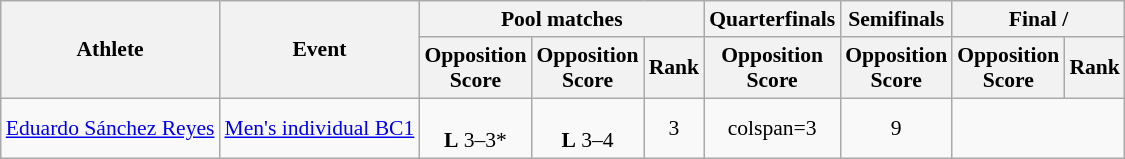<table class=wikitable style="font-size:90%">
<tr>
<th rowspan="2">Athlete</th>
<th rowspan="2">Event</th>
<th colspan="3">Pool matches</th>
<th>Quarterfinals</th>
<th>Semifinals</th>
<th colspan=2>Final / </th>
</tr>
<tr>
<th>Opposition<br>Score</th>
<th>Opposition<br>Score</th>
<th>Rank</th>
<th>Opposition<br>Score</th>
<th>Opposition<br>Score</th>
<th>Opposition<br>Score</th>
<th>Rank</th>
</tr>
<tr align=center>
<td align=left><a href='#'>Eduardo Sánchez Reyes</a></td>
<td align=left><a href='#'>Men's individual BC1</a></td>
<td><br><strong>L</strong> 3–3*</td>
<td><br><strong>L</strong> 3–4</td>
<td>3</td>
<td>colspan=3</td>
<td>9</td>
</tr>
</table>
